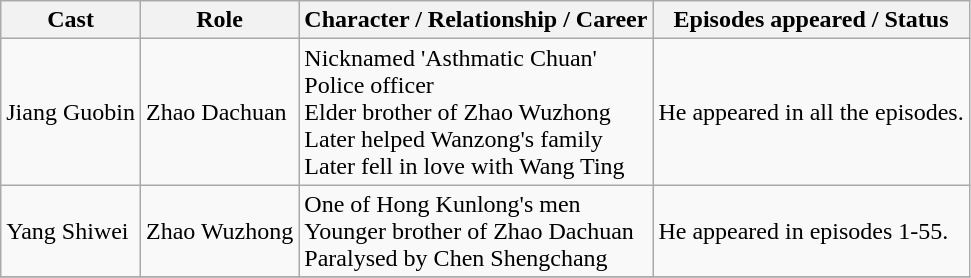<table class="wikitable">
<tr>
<th>Cast</th>
<th>Role</th>
<th>Character / Relationship / Career</th>
<th>Episodes appeared / Status</th>
</tr>
<tr>
<td>Jiang Guobin</td>
<td>Zhao Dachuan</td>
<td>Nicknamed 'Asthmatic Chuan'<br>Police officer<br>Elder brother of Zhao Wuzhong<br>Later helped Wanzong's family<br>Later fell in love with Wang Ting</td>
<td>He appeared in all the episodes.</td>
</tr>
<tr>
<td>Yang Shiwei</td>
<td>Zhao Wuzhong</td>
<td>One of Hong Kunlong's men<br>Younger brother of Zhao Dachuan<br>Paralysed by Chen Shengchang</td>
<td>He appeared in episodes 1-55.</td>
</tr>
<tr>
</tr>
</table>
